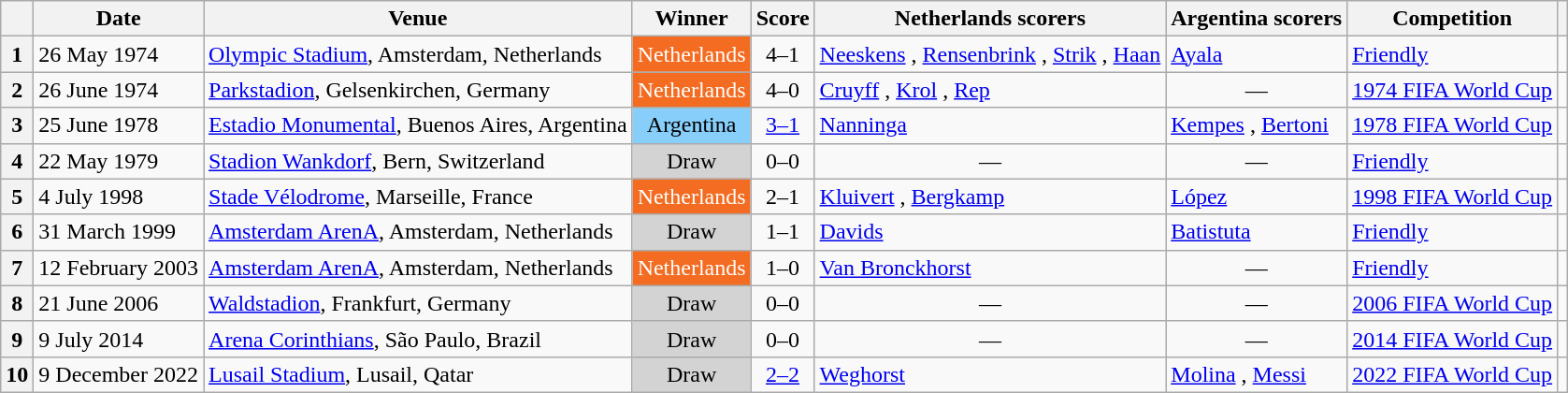<table class="wikitable sortable">
<tr>
<th scope="col"></th>
<th scope="col">Date</th>
<th scope="col">Venue</th>
<th scope="col">Winner</th>
<th scope="col">Score</th>
<th scope="col" class="unsortable">Netherlands scorers</th>
<th scope="col" class="unsortable">Argentina scorers</th>
<th scope="col">Competition</th>
<th scope="col" class="unsortable"></th>
</tr>
<tr>
<th scope="row">1</th>
<td>26 May 1974</td>
<td><a href='#'>Olympic Stadium</a>, Amsterdam, Netherlands</td>
<td style="background-color:#F36C21; color:white" align="center">Netherlands</td>
<td align="center">4–1</td>
<td><a href='#'>Neeskens</a> , <a href='#'>Rensenbrink</a> , <a href='#'>Strik</a> , <a href='#'>Haan</a> </td>
<td><a href='#'>Ayala</a> </td>
<td><a href='#'>Friendly</a></td>
<td align="center"></td>
</tr>
<tr>
<th scope="row">2</th>
<td>26 June 1974</td>
<td><a href='#'>Parkstadion</a>, Gelsenkirchen, Germany</td>
<td style="background-color:#F36C21; color:white" align="center">Netherlands</td>
<td align="center">4–0</td>
<td><a href='#'>Cruyff</a> , <a href='#'>Krol</a> , <a href='#'>Rep</a> </td>
<td align="center">—</td>
<td><a href='#'>1974 FIFA World Cup</a></td>
<td align="center"></td>
</tr>
<tr>
<th scope="row">3</th>
<td>25 June 1978</td>
<td><a href='#'>Estadio Monumental</a>, Buenos Aires, Argentina</td>
<td style="background-color:#87CEFA" align="center">Argentina</td>
<td align="center"><a href='#'>3–1</a> </td>
<td><a href='#'>Nanninga</a> </td>
<td><a href='#'>Kempes</a> , <a href='#'>Bertoni</a> </td>
<td><a href='#'>1978 FIFA World Cup</a></td>
<td align="center"></td>
</tr>
<tr>
<th scope="row">4</th>
<td>22 May 1979</td>
<td><a href='#'>Stadion Wankdorf</a>, Bern, Switzerland</td>
<td style="background-color:#D3D3D3" align="center">Draw</td>
<td align="center">0–0  </td>
<td align="center">—</td>
<td align="center">—</td>
<td><a href='#'>Friendly</a></td>
<td align="center"></td>
</tr>
<tr>
<th scope="row">5</th>
<td>4 July 1998</td>
<td><a href='#'>Stade Vélodrome</a>, Marseille, France</td>
<td style="background-color:#F36C21; color:white" align="center">Netherlands</td>
<td align="center">2–1</td>
<td><a href='#'>Kluivert</a> , <a href='#'>Bergkamp</a> </td>
<td><a href='#'>López</a> </td>
<td><a href='#'>1998 FIFA World Cup</a></td>
<td align="center"></td>
</tr>
<tr>
<th scope="row">6</th>
<td>31 March 1999</td>
<td><a href='#'>Amsterdam ArenA</a>, Amsterdam, Netherlands</td>
<td style="background-color:#D3D3D3" align="center">Draw</td>
<td align="center">1–1</td>
<td><a href='#'>Davids</a> </td>
<td><a href='#'>Batistuta</a> </td>
<td><a href='#'>Friendly</a></td>
<td align="center"></td>
</tr>
<tr>
<th scope="row">7</th>
<td>12 February 2003</td>
<td><a href='#'>Amsterdam ArenA</a>, Amsterdam, Netherlands</td>
<td style="background-color:#F36C21; color:white" align="center">Netherlands</td>
<td align="center">1–0</td>
<td><a href='#'>Van Bronckhorst</a> </td>
<td align="center">—</td>
<td><a href='#'>Friendly</a></td>
<td align="center"></td>
</tr>
<tr>
<th scope="row">8</th>
<td>21 June 2006</td>
<td><a href='#'>Waldstadion</a>, Frankfurt, Germany</td>
<td style="background-color:#D3D3D3" align="center">Draw</td>
<td align="center">0–0</td>
<td align="center">—</td>
<td align="center">—</td>
<td><a href='#'>2006 FIFA World Cup</a></td>
<td align="center"></td>
</tr>
<tr>
<th scope="row">9</th>
<td>9 July 2014</td>
<td><a href='#'>Arena Corinthians</a>, São Paulo, Brazil</td>
<td style="background-color:#D3D3D3" align="center">Draw</td>
<td align="center">0–0  </td>
<td align="center">—</td>
<td align="center">—</td>
<td><a href='#'>2014 FIFA World Cup</a></td>
<td align="center"></td>
</tr>
<tr>
<th scope="row">10</th>
<td>9 December 2022</td>
<td><a href='#'>Lusail Stadium</a>, Lusail, Qatar</td>
<td style="background-color:#D3D3D3" align="center">Draw</td>
<td align="center"><a href='#'>2–2</a>  </td>
<td><a href='#'>Weghorst</a> </td>
<td><a href='#'>Molina</a> , <a href='#'>Messi</a> </td>
<td><a href='#'>2022 FIFA World Cup</a></td>
<td align="center"></td>
</tr>
</table>
